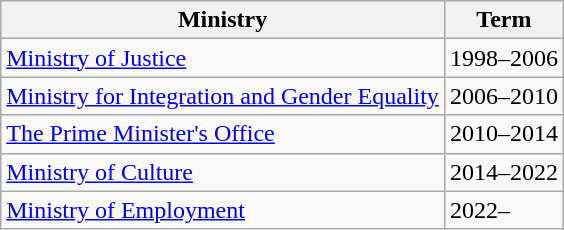<table class="wikitable">
<tr>
<th>Ministry</th>
<th>Term</th>
</tr>
<tr>
<td><a href='#'>Ministry of Justice</a></td>
<td>1998–2006</td>
</tr>
<tr>
<td><a href='#'>Ministry for Integration and Gender Equality</a></td>
<td>2006–2010</td>
</tr>
<tr>
<td><a href='#'>The Prime Minister's Office</a></td>
<td>2010–2014</td>
</tr>
<tr>
<td><a href='#'>Ministry of Culture</a></td>
<td>2014–2022</td>
</tr>
<tr>
<td><a href='#'>Ministry of Employment</a></td>
<td>2022–</td>
</tr>
</table>
